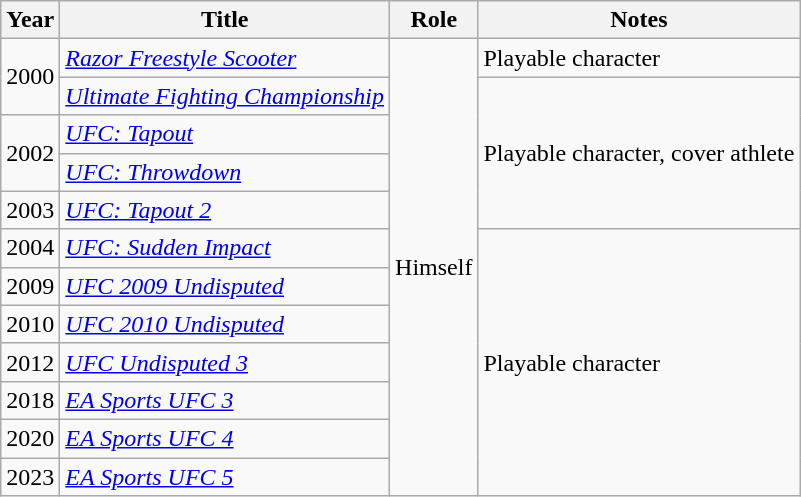<table class="wikitable plainrowheaders sortable">
<tr>
<th scope=col>Year</th>
<th scope=col>Title</th>
<th scope=col>Role</th>
<th scope=col class=unsortable>Notes</th>
</tr>
<tr>
<td rowspan="2">2000</td>
<td><em><a href='#'>Razor Freestyle Scooter</a></em></td>
<td rowspan="12">Himself</td>
<td>Playable character</td>
</tr>
<tr>
<td><em><a href='#'>Ultimate Fighting Championship</a></em></td>
<td rowspan="4">Playable character, cover athlete</td>
</tr>
<tr>
<td rowspan="2">2002</td>
<td><em><a href='#'>UFC: Tapout</a></em></td>
</tr>
<tr>
<td><em><a href='#'>UFC: Throwdown</a></em></td>
</tr>
<tr>
<td>2003</td>
<td><em><a href='#'>UFC: Tapout 2</a></em></td>
</tr>
<tr>
<td>2004</td>
<td><em><a href='#'>UFC: Sudden Impact</a></em></td>
<td rowspan="8">Playable character</td>
</tr>
<tr>
<td>2009</td>
<td><em><a href='#'>UFC 2009 Undisputed</a></em></td>
</tr>
<tr>
<td>2010</td>
<td><em><a href='#'>UFC 2010 Undisputed</a></em></td>
</tr>
<tr>
<td>2012</td>
<td><em><a href='#'>UFC Undisputed 3</a></em></td>
</tr>
<tr>
<td>2018</td>
<td><em><a href='#'>EA Sports UFC 3</a></em></td>
</tr>
<tr>
<td>2020</td>
<td><em><a href='#'>EA Sports UFC 4</a></em></td>
</tr>
<tr>
<td>2023</td>
<td><em><a href='#'>EA Sports UFC 5</a></em></td>
</tr>
</table>
